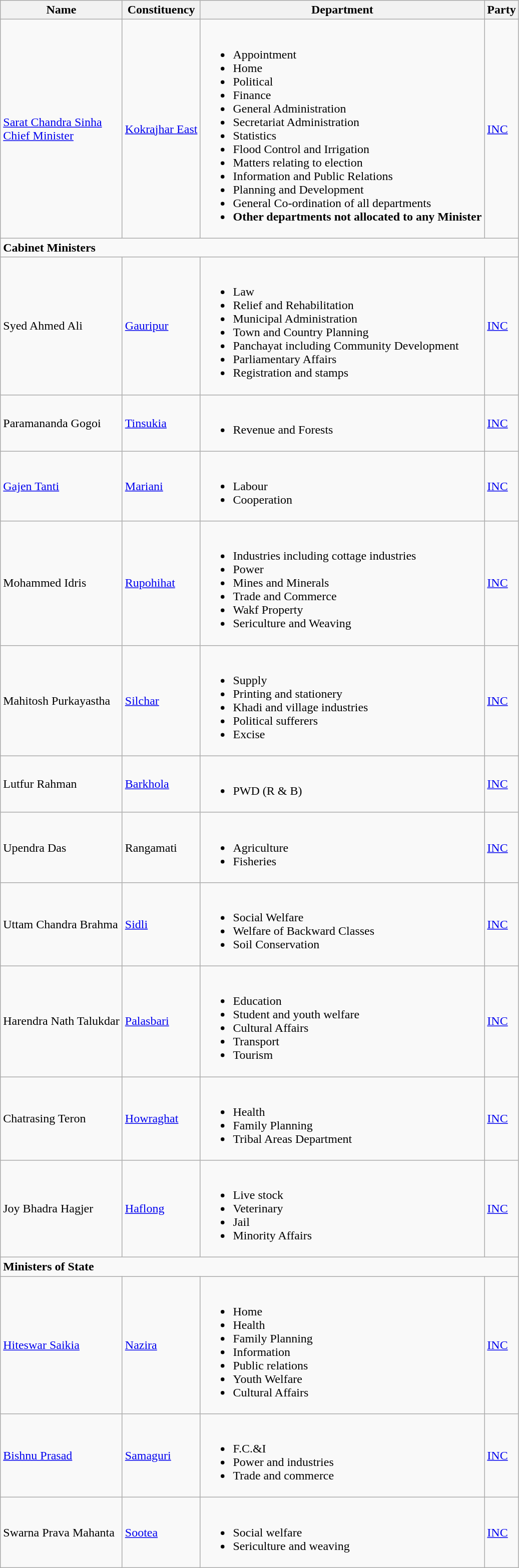<table class="wikitable">
<tr>
<th>Name</th>
<th>Constituency</th>
<th>Department</th>
<th>Party</th>
</tr>
<tr>
<td><a href='#'>Sarat Chandra Sinha</a><br><a href='#'>Chief Minister</a></td>
<td><a href='#'>Kokrajhar East</a></td>
<td><br><ul><li>Appointment</li><li>Home</li><li>Political</li><li>Finance</li><li>General Administration</li><li>Secretariat Administration</li><li>Statistics</li><li>Flood Control and Irrigation</li><li>Matters relating to election</li><li>Information and Public Relations</li><li>Planning and Development</li><li>General Co-ordination of all departments</li><li><strong>Other departments not allocated to any Minister</strong></li></ul></td>
<td><a href='#'>INC</a></td>
</tr>
<tr>
<td colspan="4"><strong>Cabinet Ministers</strong></td>
</tr>
<tr>
<td>Syed Ahmed Ali</td>
<td><a href='#'>Gauripur</a></td>
<td><br><ul><li>Law</li><li>Relief and Rehabilitation</li><li>Municipal Administration</li><li>Town and Country Planning</li><li>Panchayat including Community Development</li><li>Parliamentary Affairs</li><li>Registration and stamps</li></ul></td>
<td><a href='#'>INC</a></td>
</tr>
<tr>
<td>Paramananda Gogoi</td>
<td><a href='#'>Tinsukia</a></td>
<td><br><ul><li>Revenue and Forests</li></ul></td>
<td><a href='#'>INC</a></td>
</tr>
<tr>
<td><a href='#'>Gajen Tanti</a></td>
<td><a href='#'>Mariani</a></td>
<td><br><ul><li>Labour</li><li>Cooperation</li></ul></td>
<td><a href='#'>INC</a></td>
</tr>
<tr>
<td>Mohammed Idris</td>
<td><a href='#'>Rupohihat</a></td>
<td><br><ul><li>Industries including cottage industries</li><li>Power</li><li>Mines and Minerals</li><li>Trade and Commerce</li><li>Wakf Property</li><li>Sericulture and Weaving</li></ul></td>
<td><a href='#'>INC</a></td>
</tr>
<tr>
<td>Mahitosh Purkayastha</td>
<td><a href='#'>Silchar</a></td>
<td><br><ul><li>Supply</li><li>Printing and stationery</li><li>Khadi and village industries</li><li>Political sufferers</li><li>Excise</li></ul></td>
<td><a href='#'>INC</a></td>
</tr>
<tr>
<td>Lutfur Rahman</td>
<td><a href='#'>Barkhola</a></td>
<td><br><ul><li>PWD (R & B)</li></ul></td>
<td><a href='#'>INC</a></td>
</tr>
<tr>
<td>Upendra Das</td>
<td>Rangamati</td>
<td><br><ul><li>Agriculture</li><li>Fisheries</li></ul></td>
<td><a href='#'>INC</a></td>
</tr>
<tr>
<td>Uttam Chandra Brahma</td>
<td><a href='#'>Sidli</a></td>
<td><br><ul><li>Social Welfare</li><li>Welfare of Backward Classes</li><li>Soil Conservation</li></ul></td>
<td><a href='#'>INC</a></td>
</tr>
<tr>
<td>Harendra Nath Talukdar</td>
<td><a href='#'>Palasbari</a></td>
<td><br><ul><li>Education</li><li>Student and youth welfare</li><li>Cultural Affairs</li><li>Transport</li><li>Tourism</li></ul></td>
<td><a href='#'>INC</a></td>
</tr>
<tr>
<td>Chatrasing Teron</td>
<td><a href='#'>Howraghat</a></td>
<td><br><ul><li>Health</li><li>Family Planning</li><li>Tribal Areas Department</li></ul></td>
<td><a href='#'>INC</a></td>
</tr>
<tr>
<td>Joy Bhadra Hagjer</td>
<td><a href='#'>Haflong</a></td>
<td><br><ul><li>Live stock</li><li>Veterinary</li><li>Jail</li><li>Minority Affairs</li></ul></td>
<td><a href='#'>INC</a></td>
</tr>
<tr>
<td colspan="4"><strong>Ministers of State</strong></td>
</tr>
<tr>
<td><a href='#'>Hiteswar Saikia</a></td>
<td><a href='#'>Nazira</a></td>
<td><br><ul><li>Home</li><li>Health</li><li>Family Planning</li><li>Information</li><li>Public relations</li><li>Youth Welfare</li><li>Cultural Affairs</li></ul></td>
<td><a href='#'>INC</a></td>
</tr>
<tr>
<td><a href='#'>Bishnu Prasad</a></td>
<td><a href='#'>Samaguri</a></td>
<td><br><ul><li>F.C.&I</li><li>Power and industries</li><li>Trade and commerce</li></ul></td>
<td><a href='#'>INC</a></td>
</tr>
<tr>
<td>Swarna Prava Mahanta</td>
<td><a href='#'>Sootea</a></td>
<td><br><ul><li>Social welfare</li><li>Sericulture and weaving</li></ul></td>
<td><a href='#'>INC</a></td>
</tr>
</table>
